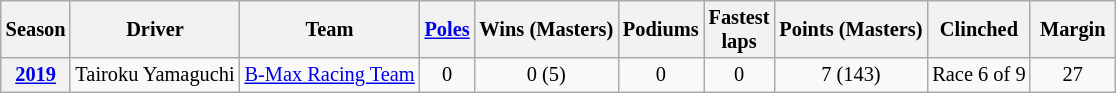<table class="wikitable" style="font-size:85%; text-align:center;">
<tr>
<th scope=col>Season</th>
<th scope=col>Driver</th>
<th scope=col>Team</th>
<th scope=col><a href='#'>Poles</a></th>
<th scope=col>Wins (Masters)</th>
<th scope=col>Podiums</th>
<th scope=col width="40">Fastest laps</th>
<th scope=col>Points (Masters)</th>
<th scope=col>Clinched</th>
<th scope=col width="50">Margin</th>
</tr>
<tr>
<th><a href='#'>2019</a></th>
<td align=left> Tairoku Yamaguchi</td>
<td align=left> <a href='#'>B-Max Racing Team</a></td>
<td>0</td>
<td>0 (5)</td>
<td>0</td>
<td>0</td>
<td>7 (143)</td>
<td>Race 6 of 9</td>
<td>27</td>
</tr>
</table>
